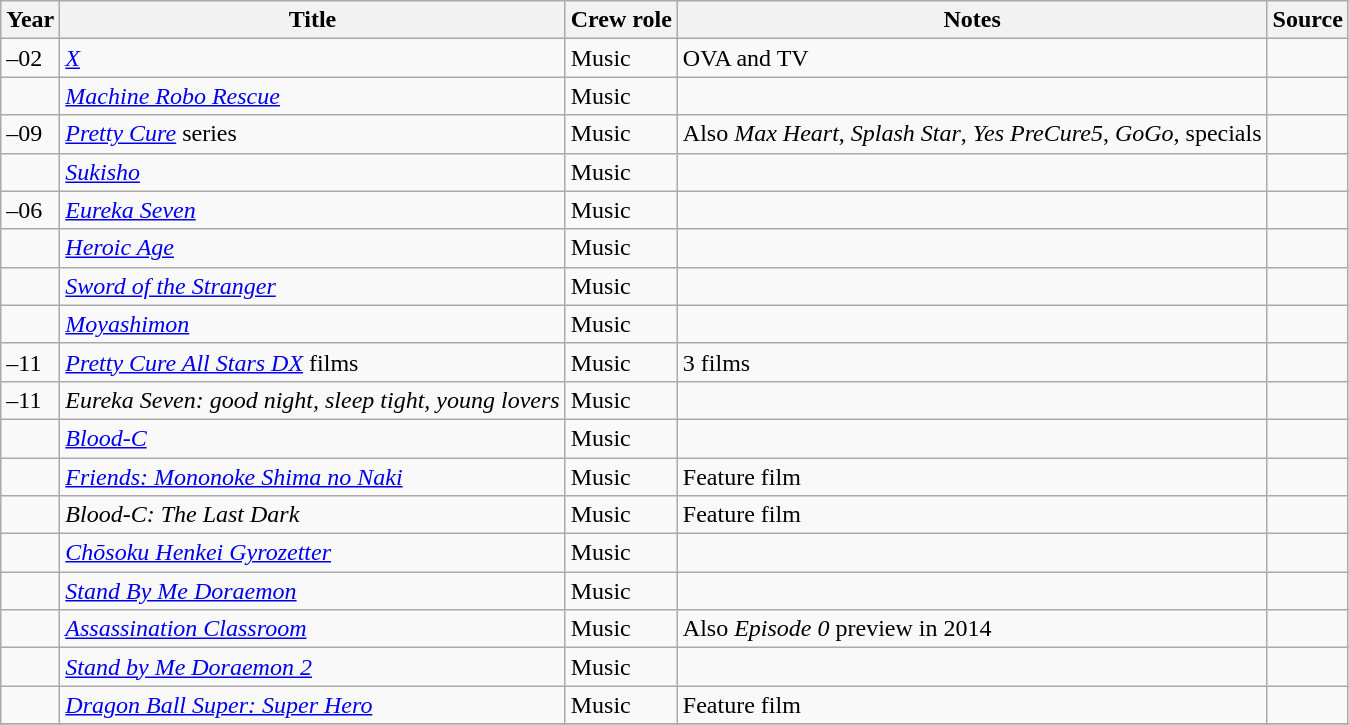<table class="wikitable sortable plainrowheaders">
<tr>
<th>Year</th>
<th>Title</th>
<th>Crew role</th>
<th class="unsortable">Notes</th>
<th class="unsortable">Source</th>
</tr>
<tr>
<td>–02</td>
<td><em><a href='#'>X</a></em></td>
<td>Music</td>
<td>OVA and TV</td>
<td></td>
</tr>
<tr>
<td></td>
<td><em><a href='#'>Machine Robo Rescue</a></em></td>
<td>Music</td>
<td></td>
<td></td>
</tr>
<tr>
<td>–09</td>
<td><em><a href='#'>Pretty Cure</a></em> series</td>
<td>Music</td>
<td>Also <em>Max Heart</em>, <em>Splash Star</em>, <em>Yes PreCure5</em>, <em>GoGo</em>, specials</td>
<td></td>
</tr>
<tr>
<td></td>
<td><em><a href='#'>Sukisho</a></em></td>
<td>Music</td>
<td></td>
<td></td>
</tr>
<tr>
<td>–06</td>
<td><em><a href='#'>Eureka Seven</a></em></td>
<td>Music</td>
<td></td>
<td></td>
</tr>
<tr>
<td></td>
<td><em><a href='#'>Heroic Age</a></em></td>
<td>Music</td>
<td></td>
<td></td>
</tr>
<tr>
<td></td>
<td><em><a href='#'>Sword of the Stranger</a></em></td>
<td>Music</td>
<td></td>
<td></td>
</tr>
<tr>
<td></td>
<td><em><a href='#'>Moyashimon</a></em></td>
<td>Music</td>
<td></td>
<td></td>
</tr>
<tr>
<td>–11</td>
<td><em><a href='#'>Pretty Cure All Stars DX</a></em> films</td>
<td>Music</td>
<td>3 films</td>
<td></td>
</tr>
<tr>
<td>–11</td>
<td><em>Eureka Seven: good night, sleep tight, young lovers</em></td>
<td>Music</td>
<td></td>
<td></td>
</tr>
<tr>
<td></td>
<td><em><a href='#'>Blood-C</a></em></td>
<td>Music</td>
<td></td>
<td></td>
</tr>
<tr>
<td></td>
<td><em><a href='#'>Friends: Mononoke Shima no Naki</a></em></td>
<td>Music</td>
<td>Feature film</td>
<td></td>
</tr>
<tr>
<td></td>
<td><em>Blood-C: The Last Dark</em></td>
<td>Music</td>
<td>Feature film</td>
<td></td>
</tr>
<tr>
<td></td>
<td><em><a href='#'>Chōsoku Henkei Gyrozetter</a></em></td>
<td>Music</td>
<td></td>
<td></td>
</tr>
<tr>
<td></td>
<td><em><a href='#'>Stand By Me Doraemon</a></em></td>
<td>Music</td>
<td></td>
<td></td>
</tr>
<tr>
<td></td>
<td><em><a href='#'>Assassination Classroom</a></em></td>
<td>Music</td>
<td>Also <em>Episode 0</em> preview in 2014</td>
<td></td>
</tr>
<tr>
<td></td>
<td><em><a href='#'>Stand by Me Doraemon 2</a></em></td>
<td>Music</td>
<td></td>
<td></td>
</tr>
<tr>
<td></td>
<td><em><a href='#'>Dragon Ball Super: Super Hero</a></em></td>
<td>Music</td>
<td>Feature film</td>
<td></td>
</tr>
<tr>
</tr>
</table>
